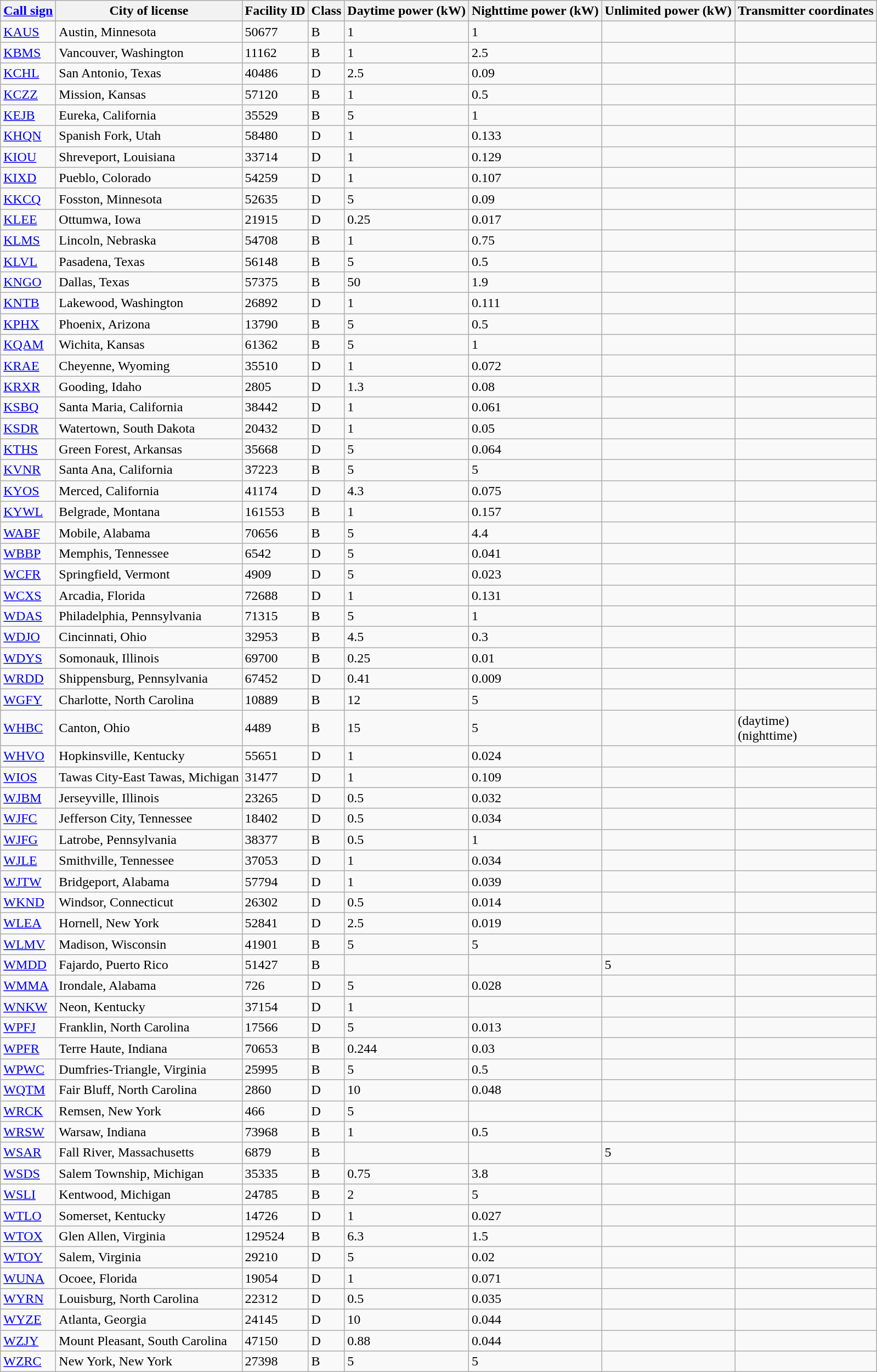<table class="wikitable sortable">
<tr>
<th><a href='#'>Call sign</a></th>
<th>City of license</th>
<th>Facility ID</th>
<th>Class</th>
<th>Daytime power (kW)</th>
<th>Nighttime power (kW)</th>
<th>Unlimited power (kW)</th>
<th>Transmitter coordinates</th>
</tr>
<tr>
<td><a href='#'>KAUS</a></td>
<td>Austin, Minnesota</td>
<td>50677</td>
<td>B</td>
<td>1</td>
<td>1</td>
<td></td>
<td></td>
</tr>
<tr>
<td><a href='#'>KBMS</a></td>
<td>Vancouver, Washington</td>
<td>11162</td>
<td>B</td>
<td>1</td>
<td>2.5</td>
<td></td>
<td></td>
</tr>
<tr>
<td><a href='#'>KCHL</a></td>
<td>San Antonio, Texas</td>
<td>40486</td>
<td>D</td>
<td>2.5</td>
<td>0.09</td>
<td></td>
<td></td>
</tr>
<tr>
<td><a href='#'>KCZZ</a></td>
<td>Mission, Kansas</td>
<td>57120</td>
<td>B</td>
<td>1</td>
<td>0.5</td>
<td></td>
<td></td>
</tr>
<tr>
<td><a href='#'>KEJB</a></td>
<td>Eureka, California</td>
<td>35529</td>
<td>B</td>
<td>5</td>
<td>1</td>
<td></td>
<td></td>
</tr>
<tr>
<td><a href='#'>KHQN</a></td>
<td>Spanish Fork, Utah</td>
<td>58480</td>
<td>D</td>
<td>1</td>
<td>0.133</td>
<td></td>
<td></td>
</tr>
<tr>
<td><a href='#'>KIOU</a></td>
<td>Shreveport, Louisiana</td>
<td>33714</td>
<td>D</td>
<td>1</td>
<td>0.129</td>
<td></td>
<td></td>
</tr>
<tr>
<td><a href='#'>KIXD</a></td>
<td>Pueblo, Colorado</td>
<td>54259</td>
<td>D</td>
<td>1</td>
<td>0.107</td>
<td></td>
<td></td>
</tr>
<tr>
<td><a href='#'>KKCQ</a></td>
<td>Fosston, Minnesota</td>
<td>52635</td>
<td>D</td>
<td>5</td>
<td>0.09</td>
<td></td>
<td></td>
</tr>
<tr>
<td><a href='#'>KLEE</a></td>
<td>Ottumwa, Iowa</td>
<td>21915</td>
<td>D</td>
<td>0.25</td>
<td>0.017</td>
<td></td>
<td></td>
</tr>
<tr>
<td><a href='#'>KLMS</a></td>
<td>Lincoln, Nebraska</td>
<td>54708</td>
<td>B</td>
<td>1</td>
<td>0.75</td>
<td></td>
<td></td>
</tr>
<tr>
<td><a href='#'>KLVL</a></td>
<td>Pasadena, Texas</td>
<td>56148</td>
<td>B</td>
<td>5</td>
<td>0.5</td>
<td></td>
<td></td>
</tr>
<tr>
<td><a href='#'>KNGO</a></td>
<td>Dallas, Texas</td>
<td>57375</td>
<td>B</td>
<td>50</td>
<td>1.9</td>
<td></td>
<td></td>
</tr>
<tr>
<td><a href='#'>KNTB</a></td>
<td>Lakewood, Washington</td>
<td>26892</td>
<td>D</td>
<td>1</td>
<td>0.111</td>
<td></td>
<td></td>
</tr>
<tr>
<td><a href='#'>KPHX</a></td>
<td>Phoenix, Arizona</td>
<td>13790</td>
<td>B</td>
<td>5</td>
<td>0.5</td>
<td></td>
<td></td>
</tr>
<tr>
<td><a href='#'>KQAM</a></td>
<td>Wichita, Kansas</td>
<td>61362</td>
<td>B</td>
<td>5</td>
<td>1</td>
<td></td>
<td></td>
</tr>
<tr>
<td><a href='#'>KRAE</a></td>
<td>Cheyenne, Wyoming</td>
<td>35510</td>
<td>D</td>
<td>1</td>
<td>0.072</td>
<td></td>
<td></td>
</tr>
<tr>
<td><a href='#'>KRXR</a></td>
<td>Gooding, Idaho</td>
<td>2805</td>
<td>D</td>
<td>1.3</td>
<td>0.08</td>
<td></td>
<td></td>
</tr>
<tr>
<td><a href='#'>KSBQ</a></td>
<td>Santa Maria, California</td>
<td>38442</td>
<td>D</td>
<td>1</td>
<td>0.061</td>
<td></td>
<td></td>
</tr>
<tr>
<td><a href='#'>KSDR</a></td>
<td>Watertown, South Dakota</td>
<td>20432</td>
<td>D</td>
<td>1</td>
<td>0.05</td>
<td></td>
<td></td>
</tr>
<tr>
<td><a href='#'>KTHS</a></td>
<td>Green Forest, Arkansas</td>
<td>35668</td>
<td>D</td>
<td>5</td>
<td>0.064</td>
<td></td>
<td></td>
</tr>
<tr>
<td><a href='#'>KVNR</a></td>
<td>Santa Ana, California</td>
<td>37223</td>
<td>B</td>
<td>5</td>
<td>5</td>
<td></td>
<td></td>
</tr>
<tr>
<td><a href='#'>KYOS</a></td>
<td>Merced, California</td>
<td>41174</td>
<td>D</td>
<td>4.3</td>
<td>0.075</td>
<td></td>
<td></td>
</tr>
<tr>
<td><a href='#'>KYWL</a></td>
<td>Belgrade, Montana</td>
<td>161553</td>
<td>B</td>
<td>1</td>
<td>0.157</td>
<td></td>
<td></td>
</tr>
<tr>
<td><a href='#'>WABF</a></td>
<td>Mobile, Alabama</td>
<td>70656</td>
<td>B</td>
<td>5</td>
<td>4.4</td>
<td></td>
<td></td>
</tr>
<tr>
<td><a href='#'>WBBP</a></td>
<td>Memphis, Tennessee</td>
<td>6542</td>
<td>D</td>
<td>5</td>
<td>0.041</td>
<td></td>
<td></td>
</tr>
<tr>
<td><a href='#'>WCFR</a></td>
<td>Springfield, Vermont</td>
<td>4909</td>
<td>D</td>
<td>5</td>
<td>0.023</td>
<td></td>
<td></td>
</tr>
<tr>
<td><a href='#'>WCXS</a></td>
<td>Arcadia, Florida</td>
<td>72688</td>
<td>D</td>
<td>1</td>
<td>0.131</td>
<td></td>
<td></td>
</tr>
<tr>
<td><a href='#'>WDAS</a></td>
<td>Philadelphia, Pennsylvania</td>
<td>71315</td>
<td>B</td>
<td>5</td>
<td>1</td>
<td></td>
<td></td>
</tr>
<tr>
<td><a href='#'>WDJO</a></td>
<td>Cincinnati, Ohio</td>
<td>32953</td>
<td>B</td>
<td>4.5</td>
<td>0.3</td>
<td></td>
<td></td>
</tr>
<tr>
<td><a href='#'>WDYS</a></td>
<td>Somonauk, Illinois</td>
<td>69700</td>
<td>B</td>
<td>0.25</td>
<td>0.01</td>
<td></td>
<td></td>
</tr>
<tr>
<td><a href='#'>WRDD</a></td>
<td>Shippensburg, Pennsylvania</td>
<td>67452</td>
<td>D</td>
<td>0.41</td>
<td>0.009</td>
<td></td>
<td></td>
</tr>
<tr>
<td><a href='#'>WGFY</a></td>
<td>Charlotte, North Carolina</td>
<td>10889</td>
<td>B</td>
<td>12</td>
<td>5</td>
<td></td>
<td></td>
</tr>
<tr>
<td><a href='#'>WHBC</a></td>
<td>Canton, Ohio</td>
<td>4489</td>
<td>B</td>
<td>15</td>
<td>5</td>
<td></td>
<td> (daytime)<br> (nighttime)</td>
</tr>
<tr>
<td><a href='#'>WHVO</a></td>
<td>Hopkinsville, Kentucky</td>
<td>55651</td>
<td>D</td>
<td>1</td>
<td>0.024</td>
<td></td>
<td></td>
</tr>
<tr>
<td><a href='#'>WIOS</a></td>
<td>Tawas City-East Tawas, Michigan</td>
<td>31477</td>
<td>D</td>
<td>1</td>
<td>0.109</td>
<td></td>
<td></td>
</tr>
<tr>
<td><a href='#'>WJBM</a></td>
<td>Jerseyville, Illinois</td>
<td>23265</td>
<td>D</td>
<td>0.5</td>
<td>0.032</td>
<td></td>
<td></td>
</tr>
<tr>
<td><a href='#'>WJFC</a></td>
<td>Jefferson City, Tennessee</td>
<td>18402</td>
<td>D</td>
<td>0.5</td>
<td>0.034</td>
<td></td>
<td></td>
</tr>
<tr>
<td><a href='#'>WJFG</a></td>
<td>Latrobe, Pennsylvania</td>
<td>38377</td>
<td>B</td>
<td>0.5</td>
<td>1</td>
<td></td>
<td></td>
</tr>
<tr>
<td><a href='#'>WJLE</a></td>
<td>Smithville, Tennessee</td>
<td>37053</td>
<td>D</td>
<td>1</td>
<td>0.034</td>
<td></td>
<td></td>
</tr>
<tr>
<td><a href='#'>WJTW</a></td>
<td>Bridgeport, Alabama</td>
<td>57794</td>
<td>D</td>
<td>1</td>
<td>0.039</td>
<td></td>
<td></td>
</tr>
<tr>
<td><a href='#'>WKND</a></td>
<td>Windsor, Connecticut</td>
<td>26302</td>
<td>D</td>
<td>0.5</td>
<td>0.014</td>
<td></td>
<td></td>
</tr>
<tr>
<td><a href='#'>WLEA</a></td>
<td>Hornell, New York</td>
<td>52841</td>
<td>D</td>
<td>2.5</td>
<td>0.019</td>
<td></td>
<td></td>
</tr>
<tr>
<td><a href='#'>WLMV</a></td>
<td>Madison, Wisconsin</td>
<td>41901</td>
<td>B</td>
<td>5</td>
<td>5</td>
<td></td>
<td></td>
</tr>
<tr>
<td><a href='#'>WMDD</a></td>
<td>Fajardo, Puerto Rico</td>
<td>51427</td>
<td>B</td>
<td></td>
<td></td>
<td>5</td>
<td></td>
</tr>
<tr>
<td><a href='#'>WMMA</a></td>
<td>Irondale, Alabama</td>
<td>726</td>
<td>D</td>
<td>5</td>
<td>0.028</td>
<td></td>
<td></td>
</tr>
<tr>
<td><a href='#'>WNKW</a></td>
<td>Neon, Kentucky</td>
<td>37154</td>
<td>D</td>
<td>1</td>
<td></td>
<td></td>
<td></td>
</tr>
<tr>
<td><a href='#'>WPFJ</a></td>
<td>Franklin, North Carolina</td>
<td>17566</td>
<td>D</td>
<td>5</td>
<td>0.013</td>
<td></td>
<td></td>
</tr>
<tr>
<td><a href='#'>WPFR</a></td>
<td>Terre Haute, Indiana</td>
<td>70653</td>
<td>B</td>
<td>0.244</td>
<td>0.03</td>
<td></td>
<td></td>
</tr>
<tr>
<td><a href='#'>WPWC</a></td>
<td>Dumfries-Triangle, Virginia</td>
<td>25995</td>
<td>B</td>
<td>5</td>
<td>0.5</td>
<td></td>
<td></td>
</tr>
<tr>
<td><a href='#'>WQTM</a></td>
<td>Fair Bluff, North Carolina</td>
<td>2860</td>
<td>D</td>
<td>10</td>
<td>0.048</td>
<td></td>
<td></td>
</tr>
<tr>
<td><a href='#'>WRCK</a></td>
<td>Remsen, New York</td>
<td>466</td>
<td>D</td>
<td>5</td>
<td></td>
<td></td>
<td></td>
</tr>
<tr>
<td><a href='#'>WRSW</a></td>
<td>Warsaw, Indiana</td>
<td>73968</td>
<td>B</td>
<td>1</td>
<td>0.5</td>
<td></td>
<td></td>
</tr>
<tr>
<td><a href='#'>WSAR</a></td>
<td>Fall River, Massachusetts</td>
<td>6879</td>
<td>B</td>
<td></td>
<td></td>
<td>5</td>
<td></td>
</tr>
<tr>
<td><a href='#'>WSDS</a></td>
<td>Salem Township, Michigan</td>
<td>35335</td>
<td>B</td>
<td>0.75</td>
<td>3.8</td>
<td></td>
<td></td>
</tr>
<tr>
<td><a href='#'>WSLI</a></td>
<td>Kentwood, Michigan</td>
<td>24785</td>
<td>B</td>
<td>2</td>
<td>5</td>
<td></td>
<td></td>
</tr>
<tr>
<td><a href='#'>WTLO</a></td>
<td>Somerset, Kentucky</td>
<td>14726</td>
<td>D</td>
<td>1</td>
<td>0.027</td>
<td></td>
<td></td>
</tr>
<tr>
<td><a href='#'>WTOX</a></td>
<td>Glen Allen, Virginia</td>
<td>129524</td>
<td>B</td>
<td>6.3</td>
<td>1.5</td>
<td></td>
<td></td>
</tr>
<tr>
<td><a href='#'>WTOY</a></td>
<td>Salem, Virginia</td>
<td>29210</td>
<td>D</td>
<td>5</td>
<td>0.02</td>
<td></td>
<td></td>
</tr>
<tr>
<td><a href='#'>WUNA</a></td>
<td>Ocoee, Florida</td>
<td>19054</td>
<td>D</td>
<td>1</td>
<td>0.071</td>
<td></td>
<td></td>
</tr>
<tr>
<td><a href='#'>WYRN</a></td>
<td>Louisburg, North Carolina</td>
<td>22312</td>
<td>D</td>
<td>0.5</td>
<td>0.035</td>
<td></td>
<td></td>
</tr>
<tr>
<td><a href='#'>WYZE</a></td>
<td>Atlanta, Georgia</td>
<td>24145</td>
<td>D</td>
<td>10</td>
<td>0.044</td>
<td></td>
<td></td>
</tr>
<tr>
<td><a href='#'>WZJY</a></td>
<td>Mount Pleasant, South Carolina</td>
<td>47150</td>
<td>D</td>
<td>0.88</td>
<td>0.044</td>
<td></td>
<td></td>
</tr>
<tr>
<td><a href='#'>WZRC</a></td>
<td>New York, New York</td>
<td>27398</td>
<td>B</td>
<td>5</td>
<td>5</td>
<td></td>
<td></td>
</tr>
</table>
